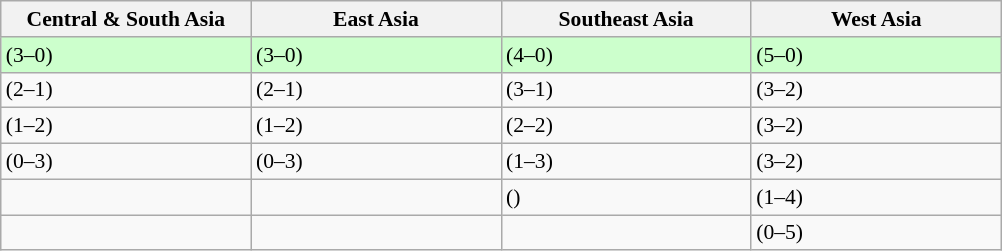<table class=wikitable  style="text-align: center; font-size:90% ">
<tr>
<th width=160>Central & South Asia</th>
<th width=160>East Asia</th>
<th width=160>Southeast Asia</th>
<th width=160>West Asia</th>
</tr>
<tr bgcolor="#ccffcc">
<td align=left> (3–0)</td>
<td align=left> (3–0)</td>
<td align=left> (4–0)</td>
<td align=left> (5–0)</td>
</tr>
<tr>
<td align=left> (2–1)</td>
<td align=left> (2–1)</td>
<td align=left> (3–1)</td>
<td align=left> (3–2)</td>
</tr>
<tr>
<td align=left> (1–2)</td>
<td align=left> (1–2)</td>
<td align=left> (2–2)</td>
<td align=left> (3–2)</td>
</tr>
<tr>
<td align=left> (0–3)</td>
<td align=left> (0–3)</td>
<td align=left> (1–3)</td>
<td align=left> (3–2)</td>
</tr>
<tr>
<td></td>
<td></td>
<td align=left> ()</td>
<td align="left"> (1–4)</td>
</tr>
<tr>
<td></td>
<td></td>
<td></td>
<td align=left> (0–5)</td>
</tr>
</table>
